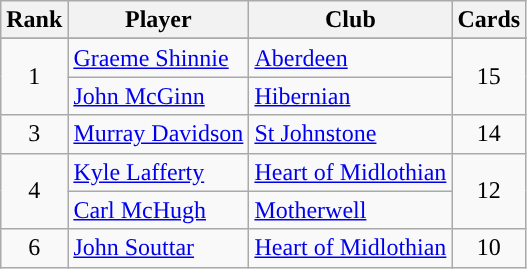<table class="wikitable" style="text-align:center">
<tr>
<th>Rank</th>
<th>Player</th>
<th>Club</th>
<th>Cards</th>
</tr>
<tr>
</tr>
<tr>
<td rowspan="2">1</td>
<td align="left"> <a href='#'>Graeme Shinnie</a></td>
<td align="left"><a href='#'>Aberdeen</a></td>
<td rowspan="2">15</td>
</tr>
<tr>
<td align="left"> <a href='#'>John McGinn</a></td>
<td align="left"><a href='#'>Hibernian</a></td>
</tr>
<tr>
<td>3</td>
<td align="left"> <a href='#'>Murray Davidson</a></td>
<td align="left"><a href='#'>St Johnstone</a></td>
<td>14</td>
</tr>
<tr>
<td rowspan="2">4</td>
<td align="left"> <a href='#'>Kyle Lafferty</a></td>
<td align="left"><a href='#'>Heart of Midlothian</a></td>
<td rowspan="2">12</td>
</tr>
<tr>
<td align="left"> <a href='#'>Carl McHugh</a></td>
<td align="left"><a href='#'>Motherwell</a></td>
</tr>
<tr>
<td>6</td>
<td align="left"> <a href='#'>John Souttar</a></td>
<td align="left"><a href='#'>Heart of Midlothian</a></td>
<td>10</td>
</tr>
</table>
